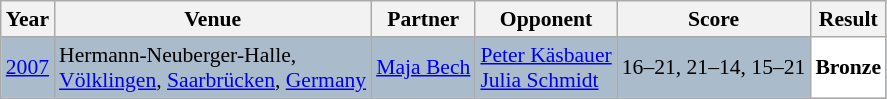<table class="sortable wikitable" style="font-size: 90%;">
<tr>
<th>Year</th>
<th>Venue</th>
<th>Partner</th>
<th>Opponent</th>
<th>Score</th>
<th>Result</th>
</tr>
<tr style="background:#AABBCC">
<td align="center"><a href='#'>2007</a></td>
<td align="left">Hermann-Neuberger-Halle,<br><a href='#'>Völklingen</a>, <a href='#'>Saarbrücken</a>, <a href='#'>Germany</a></td>
<td align="left"> <a href='#'>Maja Bech</a></td>
<td align="left"> <a href='#'>Peter Käsbauer</a><br> <a href='#'>Julia Schmidt</a></td>
<td align="left">16–21, 21–14, 15–21</td>
<td style="text-align:left; background:white"> <strong>Bronze</strong></td>
</tr>
</table>
